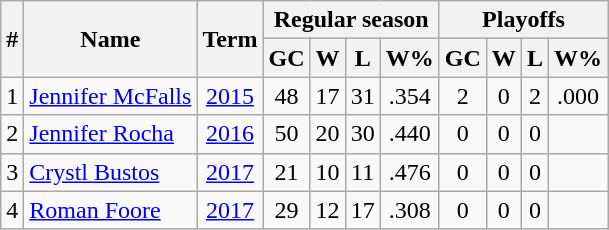<table class="wikitable">
<tr>
<th rowspan="2">#</th>
<th rowspan="2">Name</th>
<th rowspan="2">Term</th>
<th colspan="4">Regular season</th>
<th colspan="4">Playoffs</th>
</tr>
<tr>
<th>GC</th>
<th>W</th>
<th>L</th>
<th>W%</th>
<th>GC</th>
<th>W</th>
<th>L</th>
<th>W%</th>
</tr>
<tr>
<td align=center>1</td>
<td><a href='#'>Jennifer McFalls</a></td>
<td align=center><a href='#'>2015</a></td>
<td align=center>48</td>
<td align=center>17</td>
<td align=center>31</td>
<td align=center>.354</td>
<td align=center>2</td>
<td align=center>0</td>
<td align=center>2</td>
<td align=center>.000</td>
</tr>
<tr>
<td align=center>2</td>
<td><a href='#'>Jennifer Rocha</a></td>
<td align=center><a href='#'>2016</a></td>
<td align=center>50</td>
<td align=center>20</td>
<td align=center>30</td>
<td align=center>.440</td>
<td align=center>0</td>
<td align=center>0</td>
<td align=center>0</td>
<td align=center></td>
</tr>
<tr>
<td align=center>3</td>
<td><a href='#'>Crystl Bustos</a></td>
<td align=center><a href='#'>2017</a></td>
<td align=center>21</td>
<td align=center>10</td>
<td align=center>11</td>
<td align=center>.476</td>
<td align=center>0</td>
<td align=center>0</td>
<td align=center>0</td>
<td align=center></td>
</tr>
<tr>
<td align=center>4</td>
<td><a href='#'>Roman Foore</a></td>
<td align=center><a href='#'>2017</a></td>
<td align=center>29</td>
<td align=center>12</td>
<td align=center>17</td>
<td align=center>.308</td>
<td align=center>0</td>
<td align=center>0</td>
<td align=center>0</td>
<td align=center></td>
</tr>
</table>
